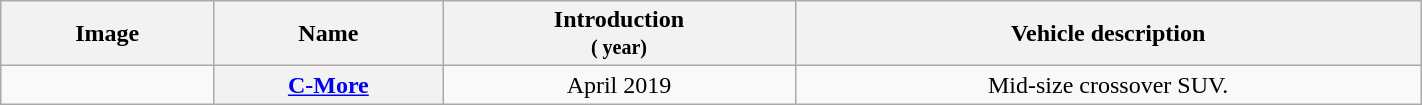<table class="wikitable sortable" style="text-align: center; width: 75%">
<tr>
<th class="unsortable" width="15%">Image</th>
<th>Name</th>
<th>Introduction<br><small>( year)</small></th>
<th>Vehicle description</th>
</tr>
<tr>
<td></td>
<th><a href='#'>C-More</a></th>
<td>April 2019</td>
<td>Mid-size crossover SUV.</td>
</tr>
</table>
